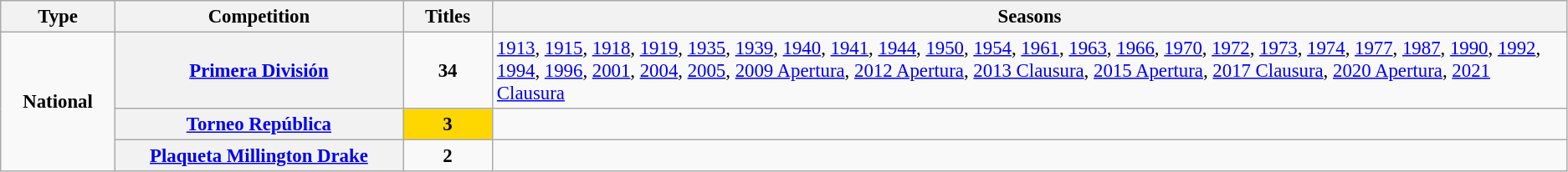<table class="wikitable plainrowheaders" style="font-size:95%; text-align:center;">
<tr>
<th style="width: 1%;">Type</th>
<th style="width: 5%;">Competition</th>
<th style="width: 1%;">Titles</th>
<th style="width: 21%;">Seasons</th>
</tr>
<tr>
<td rowspan="3"><strong>National</strong></td>
<th scope=col><a href='#'>Primera División</a></th>
<td><strong>34</strong></td>
<td align="left"><a href='#'>1913</a>, <a href='#'>1915</a>, <a href='#'>1918</a>, <a href='#'>1919</a>, <a href='#'>1935</a>, <a href='#'>1939</a>, <a href='#'>1940</a>, <a href='#'>1941</a>, <a href='#'>1944</a>, <a href='#'>1950</a>, <a href='#'>1954</a>, <a href='#'>1961</a>, <a href='#'>1963</a>, <a href='#'>1966</a>, <a href='#'>1970</a>, <a href='#'>1972</a>, <a href='#'>1973</a>, <a href='#'>1974</a>, <a href='#'>1977</a>, <a href='#'>1987</a>, <a href='#'>1990</a>, <a href='#'>1992</a>, <a href='#'>1994</a>, <a href='#'>1996</a>, <a href='#'>2001</a>, <a href='#'>2004</a>, <a href='#'>2005</a>, <a href='#'>2009 Apertura</a>, <a href='#'>2012 Apertura</a>, <a href='#'>2013 Clausura</a>, <a href='#'>2015 Apertura</a>, <a href='#'>2017 Clausura</a>, <a href='#'>2020 Apertura</a>, <a href='#'>2021 Clausura</a></td>
</tr>
<tr>
<th scope="col"><a href='#'>Torneo República</a></th>
<td bgcolor="gold"><strong>3</strong></td>
<td></td>
</tr>
<tr>
<th scope="col"><a href='#'>Plaqueta Millington Drake</a></th>
<td><strong>2</strong></td>
<td></td>
</tr>
</table>
